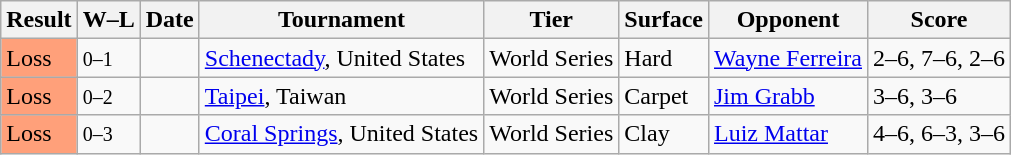<table class="sortable wikitable">
<tr>
<th>Result</th>
<th class="unsortable">W–L</th>
<th>Date</th>
<th>Tournament</th>
<th>Tier</th>
<th>Surface</th>
<th>Opponent</th>
<th class="unsortable">Score</th>
</tr>
<tr>
<td bgcolor=FFA07A>Loss</td>
<td><small>0–1</small></td>
<td><a href='#'></a></td>
<td><a href='#'>Schenectady</a>, United States</td>
<td>World Series</td>
<td>Hard</td>
<td> <a href='#'>Wayne Ferreira</a></td>
<td>2–6, 7–6, 2–6</td>
</tr>
<tr>
<td bgcolor=FFA07A>Loss</td>
<td><small>0–2</small></td>
<td><a href='#'></a></td>
<td><a href='#'>Taipei</a>, Taiwan</td>
<td>World Series</td>
<td>Carpet</td>
<td> <a href='#'>Jim Grabb</a></td>
<td>3–6, 3–6</td>
</tr>
<tr>
<td bgcolor=FFA07A>Loss</td>
<td><small>0–3</small></td>
<td><a href='#'></a></td>
<td><a href='#'>Coral Springs</a>, United States</td>
<td>World Series</td>
<td>Clay</td>
<td> <a href='#'>Luiz Mattar</a></td>
<td>4–6, 6–3, 3–6</td>
</tr>
</table>
